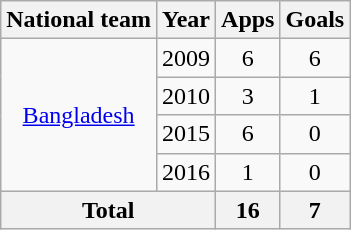<table class="wikitable" style="text-align:center">
<tr>
<th>National team</th>
<th>Year</th>
<th>Apps</th>
<th>Goals</th>
</tr>
<tr>
<td rowspan=4><a href='#'>Bangladesh</a></td>
<td>2009</td>
<td>6</td>
<td>6</td>
</tr>
<tr>
<td>2010</td>
<td>3</td>
<td>1</td>
</tr>
<tr>
<td>2015</td>
<td>6</td>
<td>0</td>
</tr>
<tr>
<td>2016</td>
<td>1</td>
<td>0</td>
</tr>
<tr>
<th colspan=2>Total</th>
<th>16</th>
<th>7</th>
</tr>
</table>
